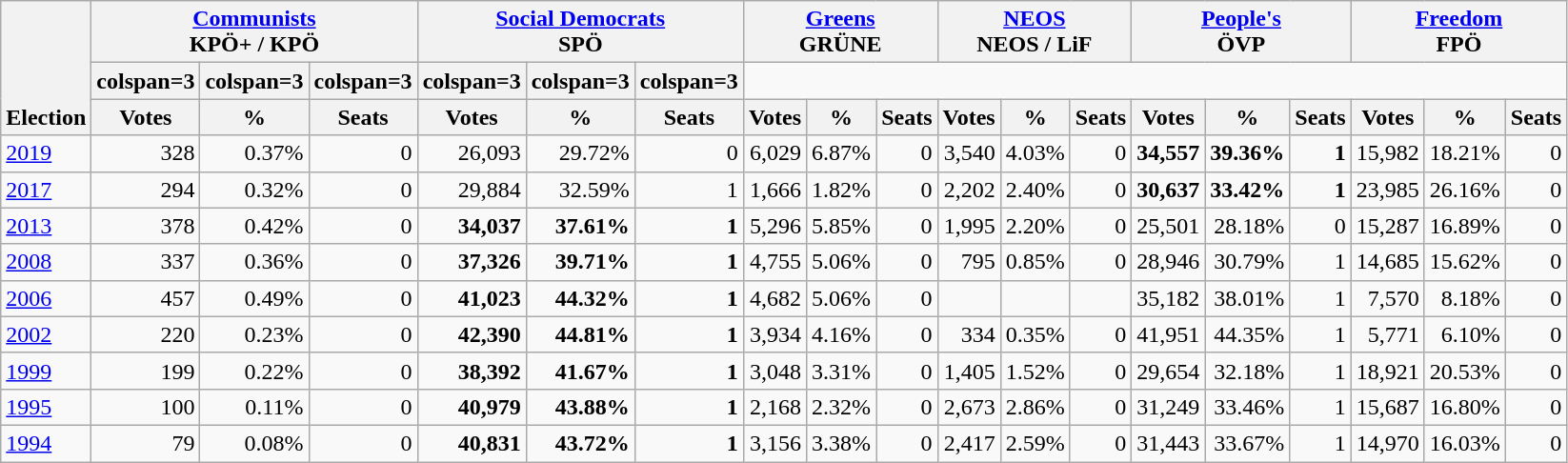<table class="wikitable" border="1" style="font-size:100%; text-align:right;">
<tr>
<th style="text-align:left;" valign=bottom rowspan=3>Election</th>
<th valign=bottom colspan=3><a href='#'>Communists</a><br>KPÖ+ / KPÖ</th>
<th valign=bottom colspan=3><a href='#'>Social Democrats</a><br>SPÖ</th>
<th valign=bottom colspan=3><a href='#'>Greens</a><br>GRÜNE</th>
<th valign=bottom colspan=3><a href='#'>NEOS</a><br>NEOS / LiF</th>
<th valign=bottom colspan=3><a href='#'>People's</a><br>ÖVP</th>
<th valign=bottom colspan=3><a href='#'>Freedom</a><br>FPÖ</th>
</tr>
<tr>
<th>colspan=3 </th>
<th>colspan=3 </th>
<th>colspan=3 </th>
<th>colspan=3 </th>
<th>colspan=3 </th>
<th>colspan=3 </th>
</tr>
<tr>
<th>Votes</th>
<th>%</th>
<th>Seats</th>
<th>Votes</th>
<th>%</th>
<th>Seats</th>
<th>Votes</th>
<th>%</th>
<th>Seats</th>
<th>Votes</th>
<th>%</th>
<th>Seats</th>
<th>Votes</th>
<th>%</th>
<th>Seats</th>
<th>Votes</th>
<th>%</th>
<th>Seats</th>
</tr>
<tr>
<td align=left><a href='#'>2019</a></td>
<td>328</td>
<td>0.37%</td>
<td>0</td>
<td>26,093</td>
<td>29.72%</td>
<td>0</td>
<td>6,029</td>
<td>6.87%</td>
<td>0</td>
<td>3,540</td>
<td>4.03%</td>
<td>0</td>
<td><strong>34,557</strong></td>
<td><strong>39.36%</strong></td>
<td><strong>1</strong></td>
<td>15,982</td>
<td>18.21%</td>
<td>0</td>
</tr>
<tr>
<td align=left><a href='#'>2017</a></td>
<td>294</td>
<td>0.32%</td>
<td>0</td>
<td>29,884</td>
<td>32.59%</td>
<td>1</td>
<td>1,666</td>
<td>1.82%</td>
<td>0</td>
<td>2,202</td>
<td>2.40%</td>
<td>0</td>
<td><strong>30,637</strong></td>
<td><strong>33.42%</strong></td>
<td><strong>1</strong></td>
<td>23,985</td>
<td>26.16%</td>
<td>0</td>
</tr>
<tr>
<td align=left><a href='#'>2013</a></td>
<td>378</td>
<td>0.42%</td>
<td>0</td>
<td><strong>34,037</strong></td>
<td><strong>37.61%</strong></td>
<td><strong>1</strong></td>
<td>5,296</td>
<td>5.85%</td>
<td>0</td>
<td>1,995</td>
<td>2.20%</td>
<td>0</td>
<td>25,501</td>
<td>28.18%</td>
<td>0</td>
<td>15,287</td>
<td>16.89%</td>
<td>0</td>
</tr>
<tr>
<td align=left><a href='#'>2008</a></td>
<td>337</td>
<td>0.36%</td>
<td>0</td>
<td><strong>37,326</strong></td>
<td><strong>39.71%</strong></td>
<td><strong>1</strong></td>
<td>4,755</td>
<td>5.06%</td>
<td>0</td>
<td>795</td>
<td>0.85%</td>
<td>0</td>
<td>28,946</td>
<td>30.79%</td>
<td>1</td>
<td>14,685</td>
<td>15.62%</td>
<td>0</td>
</tr>
<tr>
<td align=left><a href='#'>2006</a></td>
<td>457</td>
<td>0.49%</td>
<td>0</td>
<td><strong>41,023</strong></td>
<td><strong>44.32%</strong></td>
<td><strong>1</strong></td>
<td>4,682</td>
<td>5.06%</td>
<td>0</td>
<td></td>
<td></td>
<td></td>
<td>35,182</td>
<td>38.01%</td>
<td>1</td>
<td>7,570</td>
<td>8.18%</td>
<td>0</td>
</tr>
<tr>
<td align=left><a href='#'>2002</a></td>
<td>220</td>
<td>0.23%</td>
<td>0</td>
<td><strong>42,390</strong></td>
<td><strong>44.81%</strong></td>
<td><strong>1</strong></td>
<td>3,934</td>
<td>4.16%</td>
<td>0</td>
<td>334</td>
<td>0.35%</td>
<td>0</td>
<td>41,951</td>
<td>44.35%</td>
<td>1</td>
<td>5,771</td>
<td>6.10%</td>
<td>0</td>
</tr>
<tr>
<td align=left><a href='#'>1999</a></td>
<td>199</td>
<td>0.22%</td>
<td>0</td>
<td><strong>38,392</strong></td>
<td><strong>41.67%</strong></td>
<td><strong>1</strong></td>
<td>3,048</td>
<td>3.31%</td>
<td>0</td>
<td>1,405</td>
<td>1.52%</td>
<td>0</td>
<td>29,654</td>
<td>32.18%</td>
<td>1</td>
<td>18,921</td>
<td>20.53%</td>
<td>0</td>
</tr>
<tr>
<td align=left><a href='#'>1995</a></td>
<td>100</td>
<td>0.11%</td>
<td>0</td>
<td><strong>40,979</strong></td>
<td><strong>43.88%</strong></td>
<td><strong>1</strong></td>
<td>2,168</td>
<td>2.32%</td>
<td>0</td>
<td>2,673</td>
<td>2.86%</td>
<td>0</td>
<td>31,249</td>
<td>33.46%</td>
<td>1</td>
<td>15,687</td>
<td>16.80%</td>
<td>0</td>
</tr>
<tr>
<td align=left><a href='#'>1994</a></td>
<td>79</td>
<td>0.08%</td>
<td>0</td>
<td><strong>40,831</strong></td>
<td><strong>43.72%</strong></td>
<td><strong>1</strong></td>
<td>3,156</td>
<td>3.38%</td>
<td>0</td>
<td>2,417</td>
<td>2.59%</td>
<td>0</td>
<td>31,443</td>
<td>33.67%</td>
<td>1</td>
<td>14,970</td>
<td>16.03%</td>
<td>0</td>
</tr>
</table>
